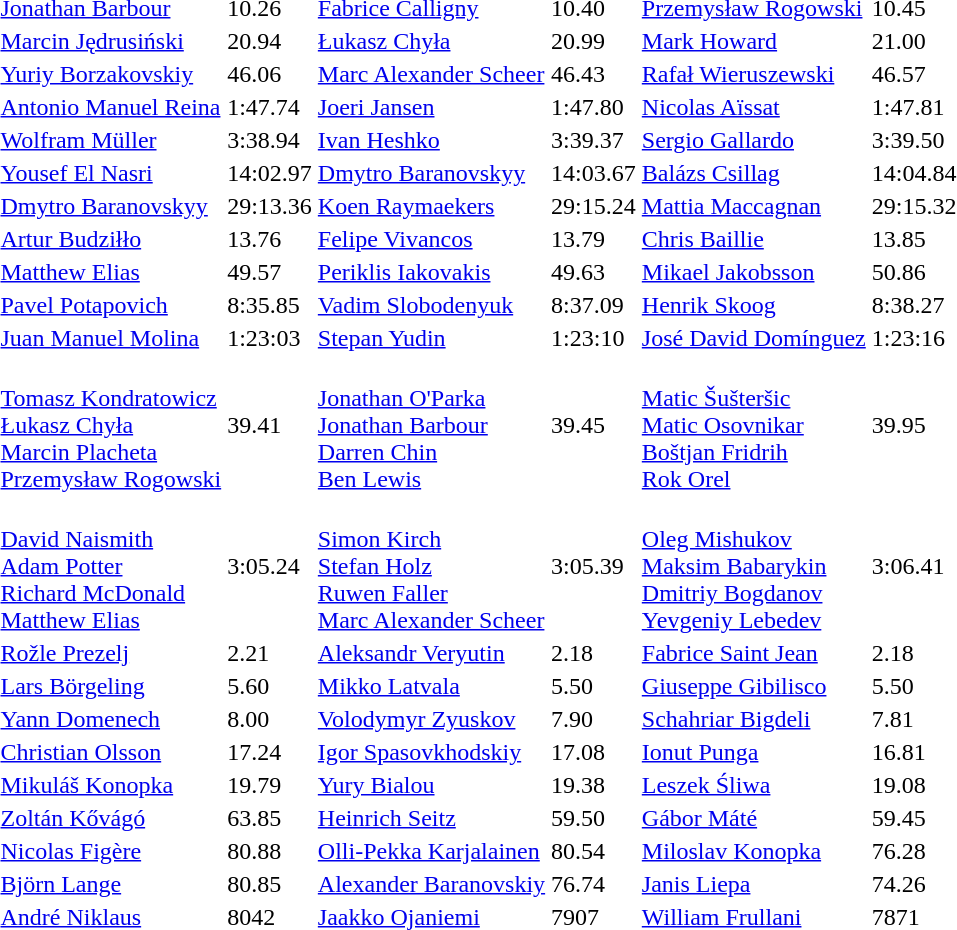<table>
<tr>
<td></td>
<td><a href='#'>Jonathan Barbour</a><br><em></em></td>
<td>10.26</td>
<td><a href='#'>Fabrice Calligny</a><br><em></em></td>
<td>10.40</td>
<td><a href='#'>Przemysław Rogowski</a><br><em></em></td>
<td>10.45</td>
</tr>
<tr>
<td></td>
<td><a href='#'>Marcin Jędrusiński</a><br><em></em></td>
<td>20.94</td>
<td><a href='#'>Łukasz Chyła</a><br><em></em></td>
<td>20.99</td>
<td><a href='#'>Mark Howard</a><br><em></em></td>
<td>21.00</td>
</tr>
<tr>
<td></td>
<td><a href='#'>Yuriy Borzakovskiy</a><br><em></em></td>
<td>46.06</td>
<td><a href='#'>Marc Alexander Scheer</a><br><em></em></td>
<td>46.43</td>
<td><a href='#'>Rafał Wieruszewski</a><br><em></em></td>
<td>46.57</td>
</tr>
<tr>
<td></td>
<td><a href='#'>Antonio Manuel Reina</a><br><em></em></td>
<td>1:47.74</td>
<td><a href='#'>Joeri Jansen</a><br><em></em></td>
<td>1:47.80</td>
<td><a href='#'>Nicolas Aïssat</a><br><em></em></td>
<td>1:47.81</td>
</tr>
<tr>
<td></td>
<td><a href='#'>Wolfram Müller</a><br><em></em></td>
<td>3:38.94</td>
<td><a href='#'>Ivan Heshko</a><br><em></em></td>
<td>3:39.37</td>
<td><a href='#'>Sergio Gallardo</a><br><em></em></td>
<td>3:39.50</td>
</tr>
<tr>
<td></td>
<td><a href='#'>Yousef El Nasri</a><br><em></em></td>
<td>14:02.97</td>
<td><a href='#'>Dmytro Baranovskyy</a><br><em></em></td>
<td>14:03.67</td>
<td><a href='#'>Balázs Csillag</a><br><em></em></td>
<td>14:04.84</td>
</tr>
<tr>
<td></td>
<td><a href='#'>Dmytro Baranovskyy</a><br><em></em></td>
<td>29:13.36</td>
<td><a href='#'>Koen Raymaekers</a><br><em></em></td>
<td>29:15.24</td>
<td><a href='#'>Mattia Maccagnan</a><br><em></em></td>
<td>29:15.32</td>
</tr>
<tr>
<td></td>
<td><a href='#'>Artur Budziłło</a><br><em></em></td>
<td>13.76</td>
<td><a href='#'>Felipe Vivancos</a><br><em></em></td>
<td>13.79</td>
<td><a href='#'>Chris Baillie</a><br><em></em></td>
<td>13.85</td>
</tr>
<tr>
<td></td>
<td><a href='#'>Matthew Elias</a><br><em></em></td>
<td>49.57</td>
<td><a href='#'>Periklis Iakovakis</a><br><em></em></td>
<td>49.63</td>
<td><a href='#'>Mikael Jakobsson</a><br><em></em></td>
<td>50.86</td>
</tr>
<tr>
<td></td>
<td><a href='#'>Pavel Potapovich</a><br><em></em></td>
<td>8:35.85</td>
<td><a href='#'>Vadim Slobodenyuk</a><br><em></em></td>
<td>8:37.09</td>
<td><a href='#'>Henrik Skoog</a><br><em></em></td>
<td>8:38.27</td>
</tr>
<tr>
<td></td>
<td><a href='#'>Juan Manuel Molina</a><br><em></em></td>
<td>1:23:03</td>
<td><a href='#'>Stepan Yudin</a><br><em></em></td>
<td>1:23:10</td>
<td><a href='#'>José David Domínguez</a><br><em></em></td>
<td>1:23:16</td>
</tr>
<tr>
<td></td>
<td><em></em><br><a href='#'>Tomasz Kondratowicz</a><br> <a href='#'>Łukasz Chyła</a><br><a href='#'>Marcin Placheta</a><br><a href='#'>Przemysław Rogowski</a></td>
<td>39.41</td>
<td><em></em><br><a href='#'>Jonathan O'Parka</a><br> <a href='#'>Jonathan Barbour</a><br><a href='#'>Darren Chin</a><br><a href='#'>Ben Lewis</a></td>
<td>39.45</td>
<td><em></em><br><a href='#'>Matic Šušteršic</a><br> <a href='#'>Matic Osovnikar</a><br><a href='#'>Boštjan Fridrih</a><br><a href='#'>Rok Orel</a></td>
<td>39.95</td>
</tr>
<tr>
<td></td>
<td><em></em><br><a href='#'>David Naismith</a><br> <a href='#'>Adam Potter</a><br><a href='#'>Richard McDonald</a><br><a href='#'>Matthew Elias</a></td>
<td>3:05.24</td>
<td><em></em><br><a href='#'>Simon Kirch</a><br> <a href='#'>Stefan Holz</a><br><a href='#'>Ruwen Faller</a><br><a href='#'>Marc Alexander Scheer</a></td>
<td>3:05.39</td>
<td><em></em><br><a href='#'>Oleg Mishukov</a><br> <a href='#'>Maksim Babarykin</a><br><a href='#'>Dmitriy Bogdanov</a><br><a href='#'>Yevgeniy Lebedev</a></td>
<td>3:06.41</td>
</tr>
<tr>
<td></td>
<td><a href='#'>Rožle Prezelj</a><br><em></em></td>
<td>2.21</td>
<td><a href='#'>Aleksandr Veryutin</a><br><em></em></td>
<td>2.18</td>
<td><a href='#'>Fabrice Saint Jean</a><br><em></em></td>
<td>2.18</td>
</tr>
<tr>
<td></td>
<td><a href='#'>Lars Börgeling</a><br><em></em></td>
<td>5.60</td>
<td><a href='#'>Mikko Latvala</a><br><em></em></td>
<td>5.50</td>
<td><a href='#'>Giuseppe Gibilisco</a><br><em></em></td>
<td>5.50</td>
</tr>
<tr>
<td></td>
<td><a href='#'>Yann Domenech</a><br><em></em></td>
<td>8.00</td>
<td><a href='#'>Volodymyr Zyuskov</a><br><em></em></td>
<td>7.90</td>
<td><a href='#'>Schahriar Bigdeli</a><br><em></em></td>
<td>7.81</td>
</tr>
<tr>
<td></td>
<td><a href='#'>Christian Olsson</a><br><em></em></td>
<td>17.24</td>
<td><a href='#'>Igor Spasovkhodskiy</a><br><em></em></td>
<td>17.08</td>
<td><a href='#'>Ionut Punga</a><br><em></em></td>
<td>16.81</td>
</tr>
<tr>
<td></td>
<td><a href='#'>Mikuláš Konopka</a><br><em></em></td>
<td>19.79</td>
<td><a href='#'>Yury Bialou</a><br><em></em></td>
<td>19.38</td>
<td><a href='#'>Leszek Śliwa</a><br><em></em></td>
<td>19.08</td>
</tr>
<tr>
<td></td>
<td><a href='#'>Zoltán Kővágó</a><br><em></em></td>
<td>63.85</td>
<td><a href='#'>Heinrich Seitz</a><br><em></em></td>
<td>59.50</td>
<td><a href='#'>Gábor Máté</a><br><em></em></td>
<td>59.45</td>
</tr>
<tr>
<td></td>
<td><a href='#'>Nicolas Figère</a><br><em></em></td>
<td>80.88</td>
<td><a href='#'>Olli-Pekka Karjalainen</a><br><em></em></td>
<td>80.54</td>
<td><a href='#'>Miloslav Konopka</a><br><em></em></td>
<td>76.28</td>
</tr>
<tr>
<td></td>
<td><a href='#'>Björn Lange</a><br><em></em></td>
<td>80.85</td>
<td><a href='#'>Alexander Baranovskiy</a><br><em></em></td>
<td>76.74</td>
<td><a href='#'>Janis Liepa</a><br><em></em></td>
<td>74.26</td>
</tr>
<tr>
<td></td>
<td><a href='#'>André Niklaus</a><br><em></em></td>
<td>8042</td>
<td><a href='#'>Jaakko Ojaniemi</a><br><em></em></td>
<td>7907</td>
<td><a href='#'>William Frullani</a><br><em></em></td>
<td>7871</td>
</tr>
</table>
